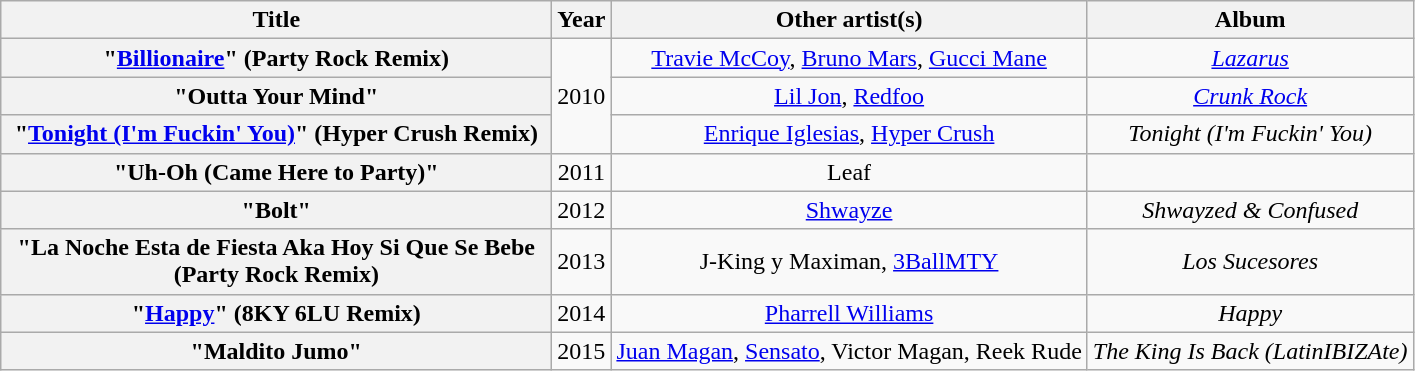<table class="wikitable plainrowheaders" style="text-align:center;">
<tr>
<th scope="col" style="width:22.5em;">Title</th>
<th scope="col">Year</th>
<th scope="col">Other artist(s)</th>
<th scope="col">Album</th>
</tr>
<tr>
<th scope="row">"<a href='#'>Billionaire</a>" (Party Rock Remix)</th>
<td rowspan="3">2010</td>
<td><a href='#'>Travie McCoy</a>, <a href='#'>Bruno Mars</a>, <a href='#'>Gucci Mane</a></td>
<td><em><a href='#'>Lazarus</a></em></td>
</tr>
<tr>
<th scope="row">"Outta Your Mind"</th>
<td><a href='#'>Lil Jon</a>, <a href='#'>Redfoo</a></td>
<td><em><a href='#'>Crunk Rock</a></em></td>
</tr>
<tr>
<th scope="row">"<a href='#'>Tonight (I'm Fuckin' You)</a>" (Hyper Crush Remix)</th>
<td><a href='#'>Enrique Iglesias</a>, <a href='#'>Hyper Crush</a></td>
<td><em>Tonight (I'm Fuckin' You)</em></td>
</tr>
<tr>
<th scope="row">"Uh-Oh (Came Here to Party)"</th>
<td>2011</td>
<td>Leaf</td>
<td><em></em></td>
</tr>
<tr>
<th scope="row">"Bolt"</th>
<td>2012</td>
<td><a href='#'>Shwayze</a></td>
<td><em>Shwayzed & Confused</em></td>
</tr>
<tr>
<th scope="row">"La Noche Esta de Fiesta Aka Hoy Si Que Se Bebe (Party Rock Remix)</th>
<td>2013</td>
<td>J-King y Maximan, <a href='#'>3BallMTY</a></td>
<td><em>Los Sucesores</em></td>
</tr>
<tr>
<th scope="row">"<a href='#'>Happy</a>" (8KY 6LU Remix)</th>
<td>2014</td>
<td><a href='#'>Pharrell Williams</a></td>
<td><em>Happy</em></td>
</tr>
<tr>
<th scope="row">"Maldito Jumo"</th>
<td>2015</td>
<td><a href='#'>Juan Magan</a>, <a href='#'>Sensato</a>, Victor Magan, Reek Rude</td>
<td><em>The King Is Back (LatinIBIZAte)</em></td>
</tr>
</table>
